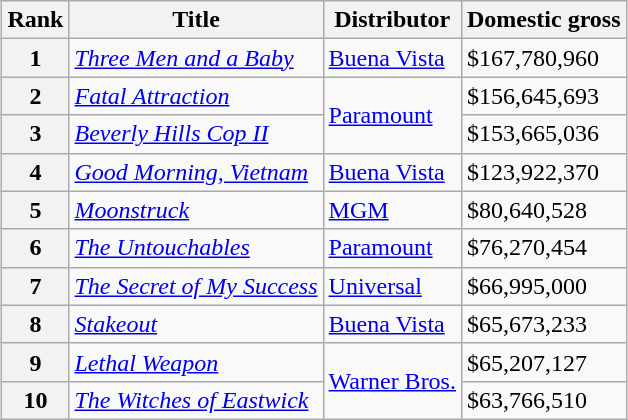<table class="wikitable sortable" style="margin:auto; margin:auto;">
<tr>
<th>Rank</th>
<th>Title</th>
<th>Distributor</th>
<th>Domestic gross</th>
</tr>
<tr>
<th style="text-align:center;">1</th>
<td><em><a href='#'>Three Men and a Baby</a></em></td>
<td><a href='#'>Buena Vista</a></td>
<td>$167,780,960</td>
</tr>
<tr>
<th style="text-align:center;">2</th>
<td><em><a href='#'>Fatal Attraction</a></em></td>
<td rowspan="2"><a href='#'>Paramount</a></td>
<td>$156,645,693</td>
</tr>
<tr>
<th style="text-align:center;">3</th>
<td><em><a href='#'>Beverly Hills Cop II</a></em></td>
<td>$153,665,036</td>
</tr>
<tr>
<th style="text-align:center;">4</th>
<td><em><a href='#'>Good Morning, Vietnam</a></em></td>
<td><a href='#'>Buena Vista</a></td>
<td>$123,922,370</td>
</tr>
<tr>
<th style="text-align:center;">5</th>
<td><em><a href='#'>Moonstruck</a></em></td>
<td><a href='#'>MGM</a></td>
<td>$80,640,528</td>
</tr>
<tr>
<th style="text-align:center;">6</th>
<td><em><a href='#'>The Untouchables</a></em></td>
<td><a href='#'>Paramount</a></td>
<td>$76,270,454</td>
</tr>
<tr>
<th style="text-align:center;">7</th>
<td><em><a href='#'>The Secret of My Success</a></em></td>
<td><a href='#'>Universal</a></td>
<td>$66,995,000</td>
</tr>
<tr>
<th style="text-align:center;">8</th>
<td><em><a href='#'>Stakeout</a></em></td>
<td><a href='#'>Buena Vista</a></td>
<td>$65,673,233</td>
</tr>
<tr>
<th style="text-align:center;">9</th>
<td><em><a href='#'>Lethal Weapon</a></em></td>
<td rowspan="2"><a href='#'>Warner Bros.</a></td>
<td>$65,207,127</td>
</tr>
<tr>
<th style="text-align:center;">10</th>
<td><em><a href='#'>The Witches of Eastwick</a></em></td>
<td>$63,766,510</td>
</tr>
</table>
